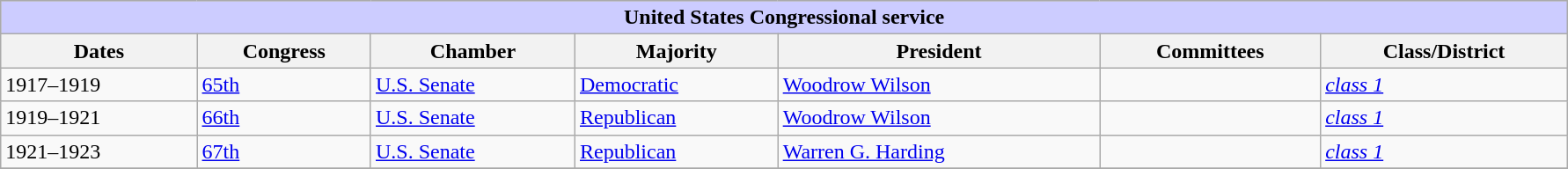<table class=wikitable style="width: 94%" style="text-align: center;" align="center">
<tr bgcolor=#cccccc>
<th colspan=7 style="background: #ccccff;">United States Congressional service</th>
</tr>
<tr>
<th>Dates</th>
<th>Congress</th>
<th>Chamber</th>
<th>Majority</th>
<th>President</th>
<th>Committees</th>
<th>Class/District</th>
</tr>
<tr>
<td>1917–1919</td>
<td><a href='#'>65th</a></td>
<td><a href='#'>U.S. Senate</a></td>
<td><a href='#'>Democratic</a></td>
<td><a href='#'>Woodrow Wilson</a></td>
<td></td>
<td><a href='#'><em>class 1</em></a></td>
</tr>
<tr>
<td>1919–1921</td>
<td><a href='#'>66th</a></td>
<td><a href='#'>U.S. Senate</a></td>
<td><a href='#'>Republican</a></td>
<td><a href='#'>Woodrow Wilson</a></td>
<td></td>
<td><a href='#'><em>class 1</em></a></td>
</tr>
<tr>
<td>1921–1923</td>
<td><a href='#'>67th</a></td>
<td><a href='#'>U.S. Senate</a></td>
<td><a href='#'>Republican</a></td>
<td><a href='#'>Warren G. Harding</a></td>
<td></td>
<td><a href='#'><em>class 1</em></a></td>
</tr>
<tr>
</tr>
</table>
